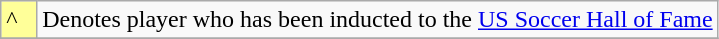<table class="wikitable">
<tr>
<td bgcolor="#FFFF99" width="5%">^</td>
<td>Denotes player who has been inducted to the <a href='#'>US Soccer Hall of Fame</a></td>
</tr>
<tr>
</tr>
</table>
